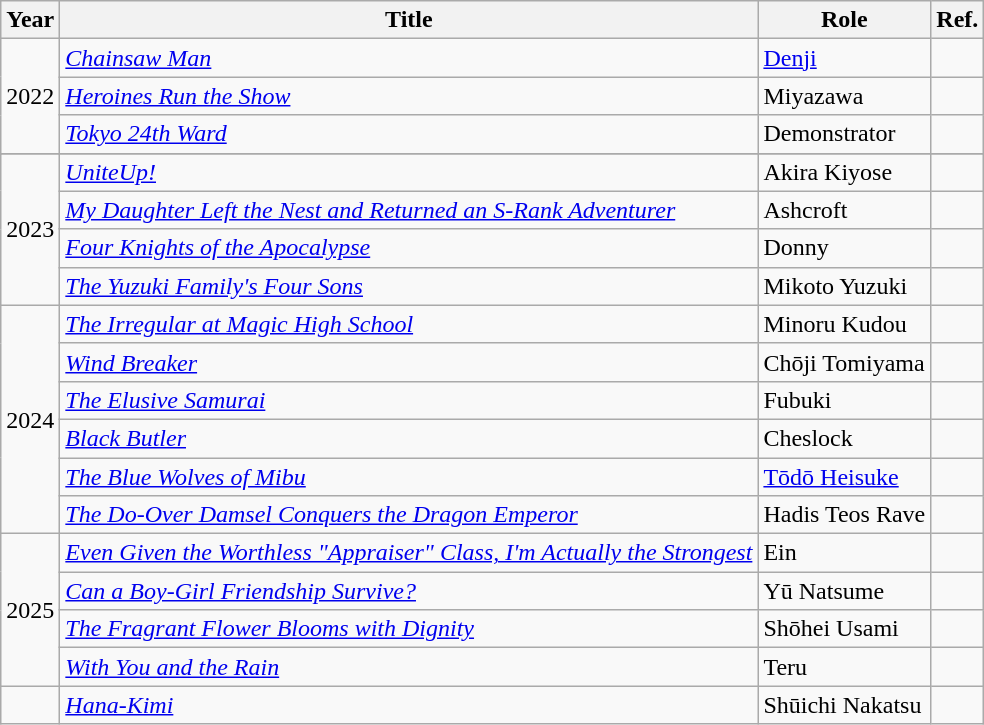<table class="wikitable">
<tr>
<th>Year</th>
<th>Title</th>
<th>Role</th>
<th>Ref.</th>
</tr>
<tr>
<td rowspan="3">2022</td>
<td><em><a href='#'>Chainsaw Man</a></em></td>
<td><a href='#'>Denji</a></td>
<td></td>
</tr>
<tr>
<td><em><a href='#'>Heroines Run the Show</a></em></td>
<td>Miyazawa</td>
<td></td>
</tr>
<tr>
<td><em><a href='#'>Tokyo 24th Ward</a></em></td>
<td>Demonstrator</td>
<td></td>
</tr>
<tr>
</tr>
<tr>
<td rowspan="4">2023</td>
<td><em><a href='#'>UniteUp!</a></em></td>
<td>Akira Kiyose</td>
<td></td>
</tr>
<tr>
<td><em><a href='#'>My Daughter Left the Nest and Returned an S-Rank Adventurer</a></em></td>
<td>Ashcroft</td>
<td></td>
</tr>
<tr>
<td><em><a href='#'>Four Knights of the Apocalypse</a></em></td>
<td>Donny</td>
<td></td>
</tr>
<tr>
<td><em><a href='#'>The Yuzuki Family's Four Sons</a></em></td>
<td>Mikoto Yuzuki</td>
<td></td>
</tr>
<tr>
<td rowspan="6">2024</td>
<td><em><a href='#'>The Irregular at Magic High School</a></em></td>
<td>Minoru Kudou</td>
<td></td>
</tr>
<tr>
<td><em><a href='#'>Wind Breaker</a></em></td>
<td>Chōji Tomiyama</td>
<td></td>
</tr>
<tr>
<td><em><a href='#'>The Elusive Samurai</a></em></td>
<td>Fubuki</td>
<td></td>
</tr>
<tr>
<td><em><a href='#'>Black Butler</a></em></td>
<td>Cheslock</td>
<td></td>
</tr>
<tr>
<td><em><a href='#'>The Blue Wolves of Mibu</a></em></td>
<td><a href='#'>Tōdō Heisuke</a></td>
<td></td>
</tr>
<tr>
<td><em><a href='#'>The Do-Over Damsel Conquers the Dragon Emperor</a></em></td>
<td>Hadis Teos Rave</td>
<td></td>
</tr>
<tr>
<td rowspan="4">2025</td>
<td><em><a href='#'>Even Given the Worthless "Appraiser" Class, I'm Actually the Strongest</a></em></td>
<td>Ein</td>
<td></td>
</tr>
<tr>
<td><em><a href='#'>Can a Boy-Girl Friendship Survive?</a></em></td>
<td>Yū Natsume</td>
<td></td>
</tr>
<tr>
<td><em><a href='#'>The Fragrant Flower Blooms with Dignity</a></em></td>
<td>Shōhei Usami</td>
<td></td>
</tr>
<tr>
<td><em><a href='#'>With You and the Rain</a></em></td>
<td>Teru</td>
<td></td>
</tr>
<tr>
<td rowspan="1"></td>
<td><em><a href='#'>Hana-Kimi</a></em></td>
<td>Shūichi Nakatsu</td>
<td></td>
</tr>
</table>
